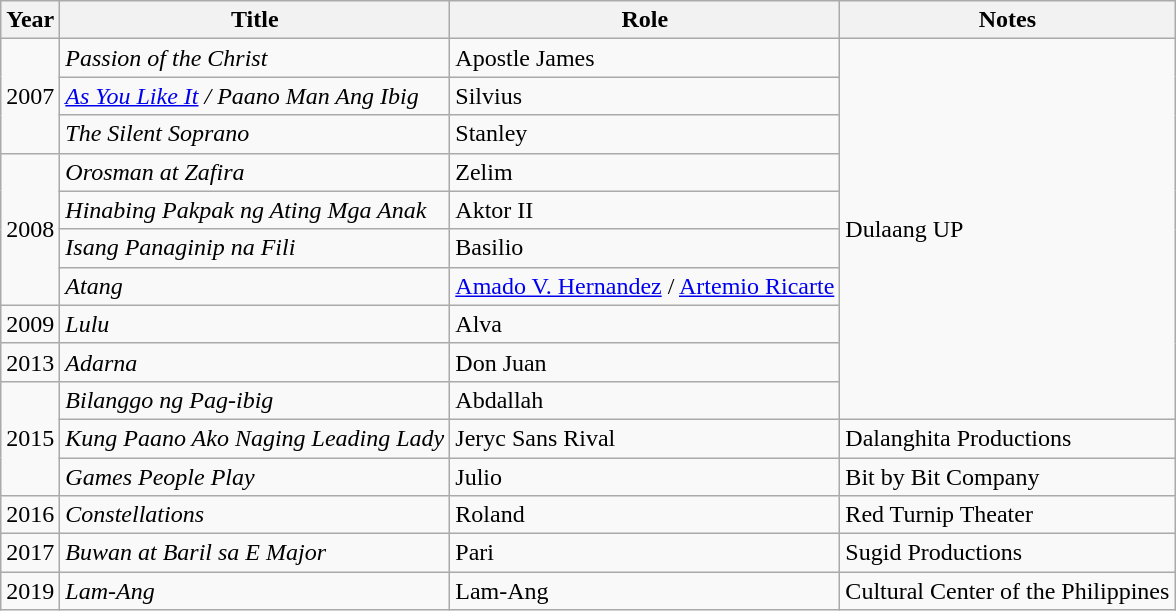<table class="wikitable sortable">
<tr>
<th>Year</th>
<th>Title</th>
<th>Role</th>
<th class="unsortable">Notes</th>
</tr>
<tr>
<td rowspan="3">2007</td>
<td><em>Passion of the Christ</em></td>
<td>Apostle James</td>
<td rowspan="10">Dulaang UP</td>
</tr>
<tr>
<td><em><a href='#'>As You Like It</a> / Paano Man Ang Ibig</em></td>
<td>Silvius</td>
</tr>
<tr>
<td><em>The Silent Soprano</em></td>
<td>Stanley</td>
</tr>
<tr>
<td rowspan="4">2008</td>
<td><em>Orosman at Zafira</em></td>
<td>Zelim</td>
</tr>
<tr>
<td><em>Hinabing Pakpak ng Ating Mga Anak</em></td>
<td>Aktor II</td>
</tr>
<tr>
<td><em>Isang Panaginip na Fili</em></td>
<td>Basilio</td>
</tr>
<tr>
<td><em>Atang</em></td>
<td><a href='#'>Amado V. Hernandez</a> / <a href='#'>Artemio Ricarte</a></td>
</tr>
<tr>
<td>2009</td>
<td><em>Lulu</em></td>
<td>Alva</td>
</tr>
<tr>
<td>2013</td>
<td><em>Adarna</em></td>
<td>Don Juan</td>
</tr>
<tr>
<td rowspan="3">2015</td>
<td><em>Bilanggo ng Pag-ibig</em></td>
<td>Abdallah</td>
</tr>
<tr>
<td><em>Kung Paano Ako Naging Leading Lady</em></td>
<td>Jeryc Sans Rival</td>
<td>Dalanghita Productions</td>
</tr>
<tr>
<td><em>Games People Play</em></td>
<td>Julio</td>
<td>Bit by Bit Company</td>
</tr>
<tr>
<td>2016</td>
<td><em>Constellations</em></td>
<td>Roland</td>
<td>Red Turnip Theater</td>
</tr>
<tr>
<td>2017</td>
<td><em>Buwan at Baril sa E Major</em></td>
<td>Pari</td>
<td>Sugid Productions</td>
</tr>
<tr>
<td>2019</td>
<td><em>Lam-Ang</em></td>
<td>Lam-Ang</td>
<td>Cultural Center of the Philippines</td>
</tr>
</table>
